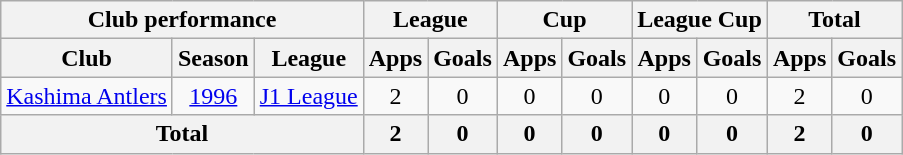<table class="wikitable" style="text-align:center;">
<tr>
<th colspan=3>Club performance</th>
<th colspan=2>League</th>
<th colspan=2>Cup</th>
<th colspan=2>League Cup</th>
<th colspan=2>Total</th>
</tr>
<tr>
<th>Club</th>
<th>Season</th>
<th>League</th>
<th>Apps</th>
<th>Goals</th>
<th>Apps</th>
<th>Goals</th>
<th>Apps</th>
<th>Goals</th>
<th>Apps</th>
<th>Goals</th>
</tr>
<tr>
<td><a href='#'>Kashima Antlers</a></td>
<td><a href='#'>1996</a></td>
<td><a href='#'>J1 League</a></td>
<td>2</td>
<td>0</td>
<td>0</td>
<td>0</td>
<td>0</td>
<td>0</td>
<td>2</td>
<td>0</td>
</tr>
<tr>
<th colspan=3>Total</th>
<th>2</th>
<th>0</th>
<th>0</th>
<th>0</th>
<th>0</th>
<th>0</th>
<th>2</th>
<th>0</th>
</tr>
</table>
